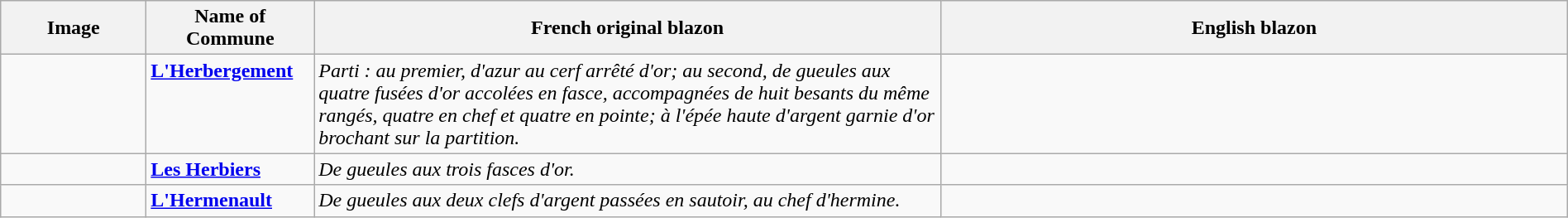<table class="wikitable" style="width:100%;">
<tr>
<th style="width:110px;">Image</th>
<th>Name of Commune</th>
<th style="width:40%;">French original blazon</th>
<th style="width:40%;">English blazon</th>
</tr>
<tr valign=top>
<td align=center></td>
<td><strong><a href='#'>L'Herbergement</a></strong></td>
<td><em>Parti : au premier, d'azur au cerf arrêté d'or; au second, de gueules aux quatre fusées d'or accolées en fasce, accompagnées de huit besants du même rangés, quatre en chef et quatre en pointe; à l'épée haute d'argent garnie d'or brochant sur la partition.</em></td>
<td></td>
</tr>
<tr valign=top>
<td align=center></td>
<td><strong><a href='#'>Les Herbiers</a></strong></td>
<td><em>De gueules aux trois fasces d'or.</em></td>
<td></td>
</tr>
<tr valign=top>
<td align=center></td>
<td><strong><a href='#'>L'Hermenault</a></strong></td>
<td><em>De gueules aux deux clefs d'argent passées en sautoir, au chef d'hermine.</em></td>
<td></td>
</tr>
</table>
